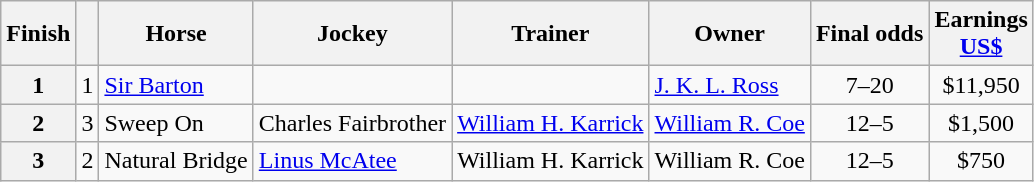<table class="wikitable sortable">
<tr>
<th>Finish</th>
<th></th>
<th>Horse</th>
<th>Jockey</th>
<th>Trainer</th>
<th>Owner</th>
<th>Final odds</th>
<th>Earnings<br><span><a href='#'>US$</a></span></th>
</tr>
<tr>
<th>1</th>
<td style="text-align: center;">1</td>
<td><a href='#'>Sir Barton</a></td>
<td></td>
<td></td>
<td><a href='#'>J. K. L. Ross</a></td>
<td style="text-align: center;">7–20</td>
<td style="text-align: center;">$11,950</td>
</tr>
<tr>
<th>2</th>
<td style="text-align: center;">3</td>
<td>Sweep On</td>
<td>Charles Fairbrother</td>
<td><a href='#'>William H. Karrick</a></td>
<td><a href='#'>William R. Coe</a></td>
<td style="text-align: center;">12–5</td>
<td style="text-align: center;">$1,500</td>
</tr>
<tr>
<th>3</th>
<td style="text-align: center;">2</td>
<td>Natural Bridge</td>
<td><a href='#'>Linus McAtee</a></td>
<td>William H. Karrick</td>
<td>William R. Coe</td>
<td style="text-align: center;">12–5</td>
<td style="text-align: center;">$750</td>
</tr>
</table>
